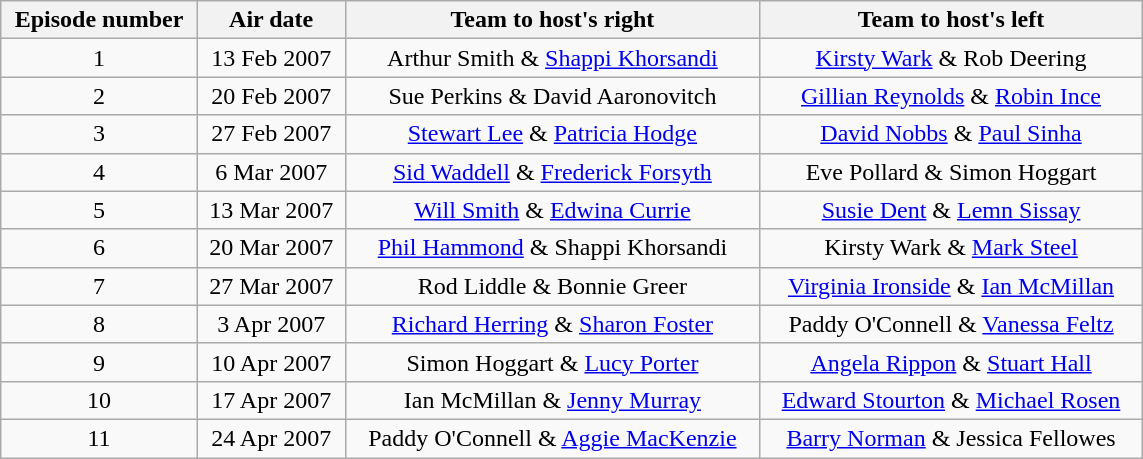<table class="wikitable" style="text-align:center; width:762px;">
<tr>
<th>Episode number</th>
<th>Air date</th>
<th>Team to host's right</th>
<th>Team to host's left</th>
</tr>
<tr>
<td>1</td>
<td>13 Feb 2007</td>
<td>Arthur Smith & <a href='#'>Shappi Khorsandi</a></td>
<td><a href='#'>Kirsty Wark</a> & Rob Deering</td>
</tr>
<tr>
<td>2</td>
<td>20 Feb 2007</td>
<td>Sue Perkins & David Aaronovitch</td>
<td><a href='#'>Gillian Reynolds</a> & <a href='#'>Robin Ince</a></td>
</tr>
<tr>
<td>3</td>
<td>27 Feb 2007</td>
<td><a href='#'>Stewart Lee</a> & <a href='#'>Patricia Hodge</a></td>
<td><a href='#'>David Nobbs</a> & <a href='#'>Paul Sinha</a></td>
</tr>
<tr>
<td>4</td>
<td>6 Mar 2007</td>
<td><a href='#'>Sid Waddell</a> & <a href='#'>Frederick Forsyth</a></td>
<td>Eve Pollard & Simon Hoggart</td>
</tr>
<tr>
<td>5</td>
<td>13 Mar 2007</td>
<td><a href='#'>Will Smith</a> & <a href='#'>Edwina Currie</a></td>
<td><a href='#'>Susie Dent</a> & <a href='#'>Lemn Sissay</a></td>
</tr>
<tr>
<td>6</td>
<td>20 Mar 2007</td>
<td><a href='#'>Phil Hammond</a> & Shappi Khorsandi</td>
<td>Kirsty Wark & <a href='#'>Mark Steel</a></td>
</tr>
<tr>
<td>7</td>
<td>27 Mar 2007</td>
<td>Rod Liddle & Bonnie Greer</td>
<td><a href='#'>Virginia Ironside</a> & <a href='#'>Ian McMillan</a></td>
</tr>
<tr>
<td>8</td>
<td>3 Apr 2007</td>
<td><a href='#'>Richard Herring</a> & <a href='#'>Sharon Foster</a></td>
<td>Paddy O'Connell & <a href='#'>Vanessa Feltz</a></td>
</tr>
<tr>
<td>9</td>
<td>10 Apr 2007</td>
<td>Simon Hoggart & <a href='#'>Lucy Porter</a></td>
<td><a href='#'>Angela Rippon</a> & <a href='#'>Stuart Hall</a></td>
</tr>
<tr>
<td>10</td>
<td>17 Apr 2007</td>
<td>Ian McMillan & <a href='#'>Jenny Murray</a></td>
<td><a href='#'>Edward Stourton</a> & <a href='#'>Michael Rosen</a></td>
</tr>
<tr>
<td>11</td>
<td>24 Apr 2007</td>
<td>Paddy O'Connell & <a href='#'>Aggie MacKenzie</a></td>
<td><a href='#'>Barry Norman</a> & Jessica Fellowes</td>
</tr>
</table>
